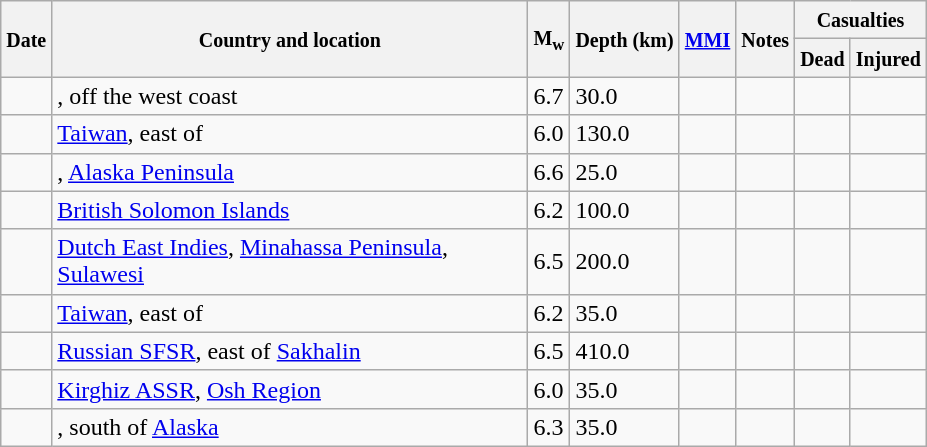<table class="wikitable sortable sort-under" style="border:1px black; margin-left:1em;">
<tr>
<th rowspan="2"><small>Date</small></th>
<th rowspan="2" style="width: 310px"><small>Country and location</small></th>
<th rowspan="2"><small>M<sub>w</sub></small></th>
<th rowspan="2"><small>Depth (km)</small></th>
<th rowspan="2"><small><a href='#'>MMI</a></small></th>
<th rowspan="2" class="unsortable"><small>Notes</small></th>
<th colspan="2"><small>Casualties</small></th>
</tr>
<tr>
<th><small>Dead</small></th>
<th><small>Injured</small></th>
</tr>
<tr>
<td></td>
<td>, off the west coast</td>
<td>6.7</td>
<td>30.0</td>
<td></td>
<td></td>
<td></td>
<td></td>
</tr>
<tr>
<td></td>
<td> <a href='#'>Taiwan</a>, east of</td>
<td>6.0</td>
<td>130.0</td>
<td></td>
<td></td>
<td></td>
<td></td>
</tr>
<tr>
<td></td>
<td>, <a href='#'>Alaska Peninsula</a></td>
<td>6.6</td>
<td>25.0</td>
<td></td>
<td></td>
<td></td>
<td></td>
</tr>
<tr>
<td></td>
<td> <a href='#'>British Solomon Islands</a></td>
<td>6.2</td>
<td>100.0</td>
<td></td>
<td></td>
<td></td>
<td></td>
</tr>
<tr>
<td></td>
<td><a href='#'>Dutch East Indies</a>, <a href='#'>Minahassa Peninsula</a>, <a href='#'>Sulawesi</a></td>
<td>6.5</td>
<td>200.0</td>
<td></td>
<td></td>
<td></td>
<td></td>
</tr>
<tr>
<td></td>
<td> <a href='#'>Taiwan</a>, east of</td>
<td>6.2</td>
<td>35.0</td>
<td></td>
<td></td>
<td></td>
<td></td>
</tr>
<tr>
<td></td>
<td> <a href='#'>Russian SFSR</a>, east of <a href='#'>Sakhalin</a></td>
<td>6.5</td>
<td>410.0</td>
<td></td>
<td></td>
<td></td>
<td></td>
</tr>
<tr>
<td></td>
<td> <a href='#'>Kirghiz ASSR</a>, <a href='#'>Osh Region</a></td>
<td>6.0</td>
<td>35.0</td>
<td></td>
<td></td>
<td></td>
<td></td>
</tr>
<tr>
<td></td>
<td>, south of <a href='#'>Alaska</a></td>
<td>6.3</td>
<td>35.0</td>
<td></td>
<td></td>
<td></td>
<td></td>
</tr>
</table>
